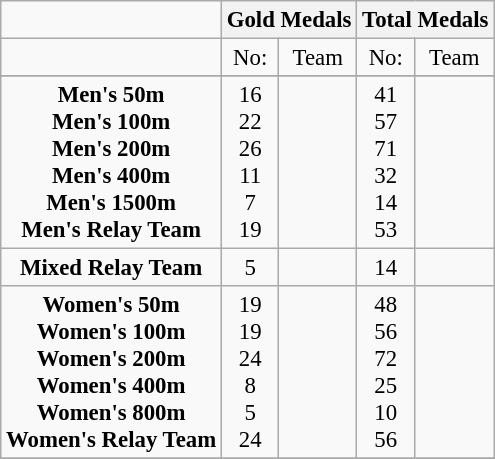<table class="wikitable" style="text-align: center; font-size:95%;">
<tr>
<td></td>
<th colspan=2>Gold Medals</th>
<th colspan=2>Total Medals</th>
</tr>
<tr>
<td></td>
<td>No:</td>
<td>Team</td>
<td>No:</td>
<td>Team</td>
</tr>
<tr>
</tr>
<tr>
<td><strong>Men's 50m</strong> <br> <strong>Men's 100m</strong> <br> <strong>Men's 200m</strong> <br> <strong>Men's 400m</strong> <br> <strong>Men's 1500m</strong> <br> <strong>Men's Relay Team</strong></td>
<td>16 <br> 22 <br> 26 <br> 11 <br> 7 <br> 19</td>
<td align="left"> <br>  <br>  <br>  <br>  <br> </td>
<td>41 <br> 57 <br> 71 <br> 32 <br> 14 <br> 53</td>
<td align="left"> <br>  <br>  <br>  <br>  <br> </td>
</tr>
<tr>
<td><strong>Mixed Relay Team</strong></td>
<td>5</td>
<td align="left"></td>
<td>14</td>
<td align="left"></td>
</tr>
<tr>
<td><strong>Women's 50m</strong> <br> <strong>Women's 100m</strong> <br> <strong>Women's 200m</strong> <br> <strong>Women's 400m</strong> <br> <strong>Women's 800m</strong> <br> <strong>Women's Relay Team</strong></td>
<td>19 <br> 19 <br> 24 <br> 8 <br> 5 <br> 24</td>
<td align="left"> <br>  <br>  <br>  <br>   <br> </td>
<td>48 <br> 56 <br> 72 <br> 25 <br> 10 <br> 56</td>
<td align="left"> <br>  <br>  <br>  <br>  <br> </td>
</tr>
<tr>
</tr>
</table>
